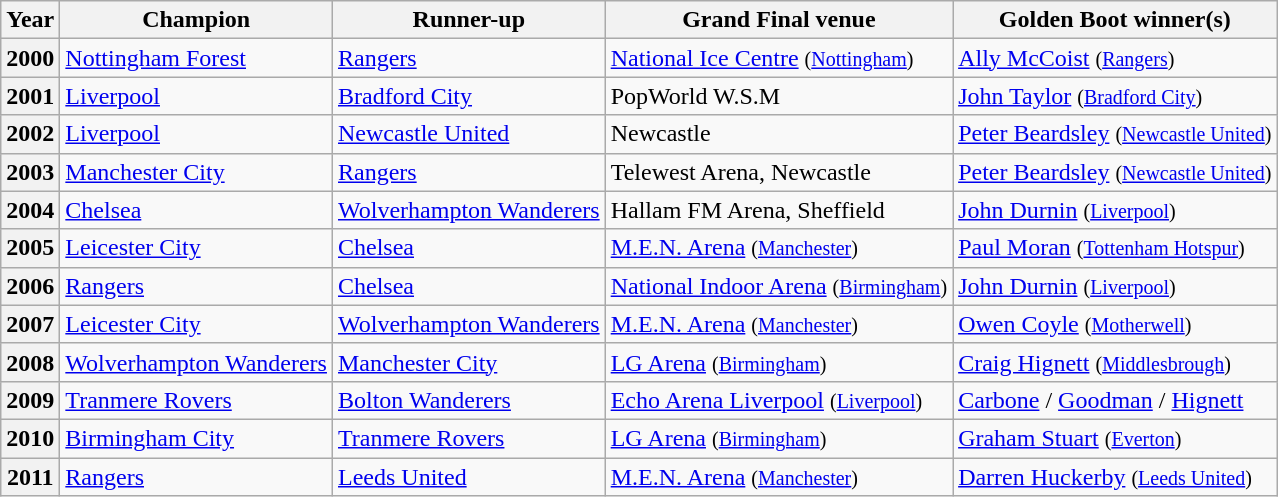<table class="wikitable">
<tr>
<th>Year</th>
<th>Champion</th>
<th>Runner-up</th>
<th>Grand Final venue</th>
<th>Golden Boot winner(s)</th>
</tr>
<tr>
<th>2000</th>
<td> <a href='#'>Nottingham Forest</a></td>
<td> <a href='#'>Rangers</a></td>
<td><a href='#'>National Ice Centre</a> <small>(<a href='#'>Nottingham</a>)</small></td>
<td> <a href='#'>Ally McCoist</a> <small>(<a href='#'>Rangers</a>)</small></td>
</tr>
<tr>
<th>2001</th>
<td> <a href='#'>Liverpool</a></td>
<td> <a href='#'>Bradford City</a></td>
<td>PopWorld W.S.M</td>
<td> <a href='#'>John Taylor</a> <small>(<a href='#'>Bradford City</a>)</small></td>
</tr>
<tr>
<th>2002</th>
<td> <a href='#'>Liverpool</a></td>
<td> <a href='#'>Newcastle United</a></td>
<td>Newcastle</td>
<td> <a href='#'>Peter Beardsley</a> <small>(<a href='#'>Newcastle United</a>)</small></td>
</tr>
<tr>
<th>2003</th>
<td> <a href='#'>Manchester City</a></td>
<td> <a href='#'>Rangers</a></td>
<td>Telewest Arena, Newcastle</td>
<td> <a href='#'>Peter Beardsley</a> <small>(<a href='#'>Newcastle United</a>)</small></td>
</tr>
<tr>
<th>2004</th>
<td> <a href='#'>Chelsea</a></td>
<td> <a href='#'>Wolverhampton Wanderers</a></td>
<td>Hallam FM Arena, Sheffield</td>
<td> <a href='#'>John Durnin</a> <small>(<a href='#'>Liverpool</a>)</small></td>
</tr>
<tr>
<th>2005</th>
<td> <a href='#'>Leicester City</a></td>
<td> <a href='#'>Chelsea</a></td>
<td><a href='#'>M.E.N. Arena</a> <small>(<a href='#'>Manchester</a>)</small></td>
<td> <a href='#'>Paul Moran</a> <small>(<a href='#'>Tottenham Hotspur</a>)</small></td>
</tr>
<tr>
<th>2006</th>
<td> <a href='#'>Rangers</a></td>
<td> <a href='#'>Chelsea</a></td>
<td><a href='#'>National Indoor Arena</a> <small>(<a href='#'>Birmingham</a>)</small></td>
<td> <a href='#'>John Durnin</a> <small>(<a href='#'>Liverpool</a>)</small></td>
</tr>
<tr>
<th>2007</th>
<td> <a href='#'>Leicester City</a></td>
<td> <a href='#'>Wolverhampton Wanderers</a></td>
<td><a href='#'>M.E.N. Arena</a> <small>(<a href='#'>Manchester</a>)</small></td>
<td> <a href='#'>Owen Coyle</a> <small>(<a href='#'>Motherwell</a>)</small></td>
</tr>
<tr>
<th>2008</th>
<td> <a href='#'>Wolverhampton Wanderers</a></td>
<td> <a href='#'>Manchester City</a></td>
<td><a href='#'>LG Arena</a> <small>(<a href='#'>Birmingham</a>)</small></td>
<td> <a href='#'>Craig Hignett</a> <small>(<a href='#'>Middlesbrough</a>)</small></td>
</tr>
<tr>
<th>2009</th>
<td> <a href='#'>Tranmere Rovers</a></td>
<td> <a href='#'>Bolton Wanderers</a></td>
<td><a href='#'>Echo Arena Liverpool</a> <small>(<a href='#'>Liverpool</a>)</small></td>
<td> <a href='#'>Carbone</a> /  <a href='#'>Goodman</a> / <a href='#'>Hignett</a></td>
</tr>
<tr>
<th>2010</th>
<td> <a href='#'>Birmingham City</a></td>
<td> <a href='#'>Tranmere Rovers</a></td>
<td><a href='#'>LG Arena</a> <small>(<a href='#'>Birmingham</a>)</small></td>
<td> <a href='#'>Graham Stuart</a> <small>(<a href='#'>Everton</a>)</small></td>
</tr>
<tr>
<th>2011</th>
<td> <a href='#'>Rangers</a></td>
<td> <a href='#'>Leeds United</a></td>
<td><a href='#'>M.E.N. Arena</a> <small>(<a href='#'>Manchester</a>)</small></td>
<td> <a href='#'>Darren Huckerby</a> <small>(<a href='#'>Leeds United</a>)</small></td>
</tr>
</table>
